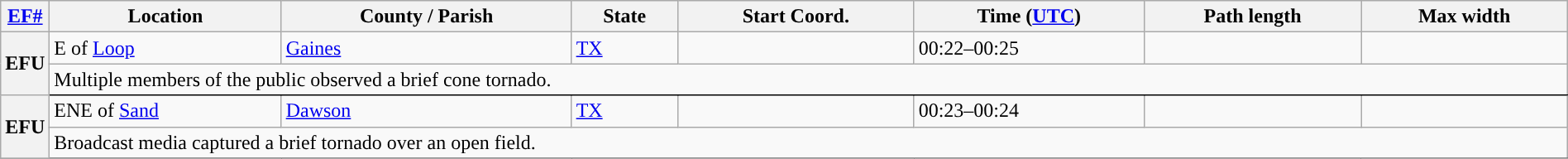<table class="wikitable sortable" style="width:100%;">
<tr>
<th scope="col" width="2%" align="center"><a href='#'>EF#</a></th>
<th scope="col" align="center" class="unsortable">Location</th>
<th scope="col" align="center" class="unsortable">County / Parish</th>
<th scope="col" align="center">State</th>
<th scope="col" align="center">Start Coord.</th>
<th scope="col" align="center">Time (<a href='#'>UTC</a>)</th>
<th scope="col" align="center">Path length</th>
<th scope="col" align="center">Max width</th>
</tr>
<tr>
<th scope="row" rowspan="2" style="background-color:#">EFU</th>
<td>E of <a href='#'>Loop</a></td>
<td><a href='#'>Gaines</a></td>
<td><a href='#'>TX</a></td>
<td></td>
<td>00:22–00:25</td>
<td></td>
<td></td>
</tr>
<tr class="expand-child">
<td colspan="8" style=" border-bottom: 1px solid black;">Multiple members of the public observed a brief cone tornado.</td>
</tr>
<tr>
<th scope="row" rowspan="2" style="background-color:#">EFU</th>
<td>ENE of <a href='#'>Sand</a></td>
<td><a href='#'>Dawson</a></td>
<td><a href='#'>TX</a></td>
<td></td>
<td>00:23–00:24</td>
<td></td>
<td></td>
</tr>
<tr class="expand-child">
<td colspan="8" style=" border-bottom: 1px solid black;">Broadcast media captured a brief tornado over an open field.</td>
</tr>
<tr>
</tr>
</table>
